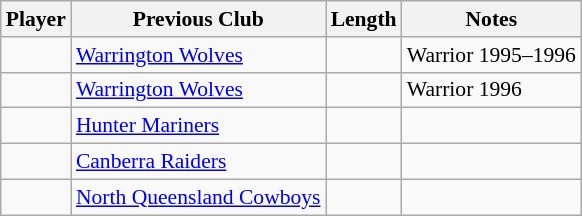<table class="wikitable" style="font-size:90%">
<tr style="background:#efefef;">
<th>Player</th>
<th>Previous Club</th>
<th>Length</th>
<th>Notes</th>
</tr>
<tr>
<td align=left></td>
<td><a href='#'>Warrington Wolves</a></td>
<td></td>
<td>Warrior 1995–1996</td>
</tr>
<tr>
<td align=left></td>
<td><a href='#'>Warrington Wolves</a></td>
<td></td>
<td>Warrior 1996</td>
</tr>
<tr>
<td align=left></td>
<td><a href='#'>Hunter Mariners</a></td>
<td></td>
<td></td>
</tr>
<tr>
<td align=left></td>
<td><a href='#'>Canberra Raiders</a></td>
<td></td>
<td></td>
</tr>
<tr>
<td align=left></td>
<td><a href='#'>North Queensland Cowboys</a></td>
<td></td>
<td></td>
</tr>
</table>
